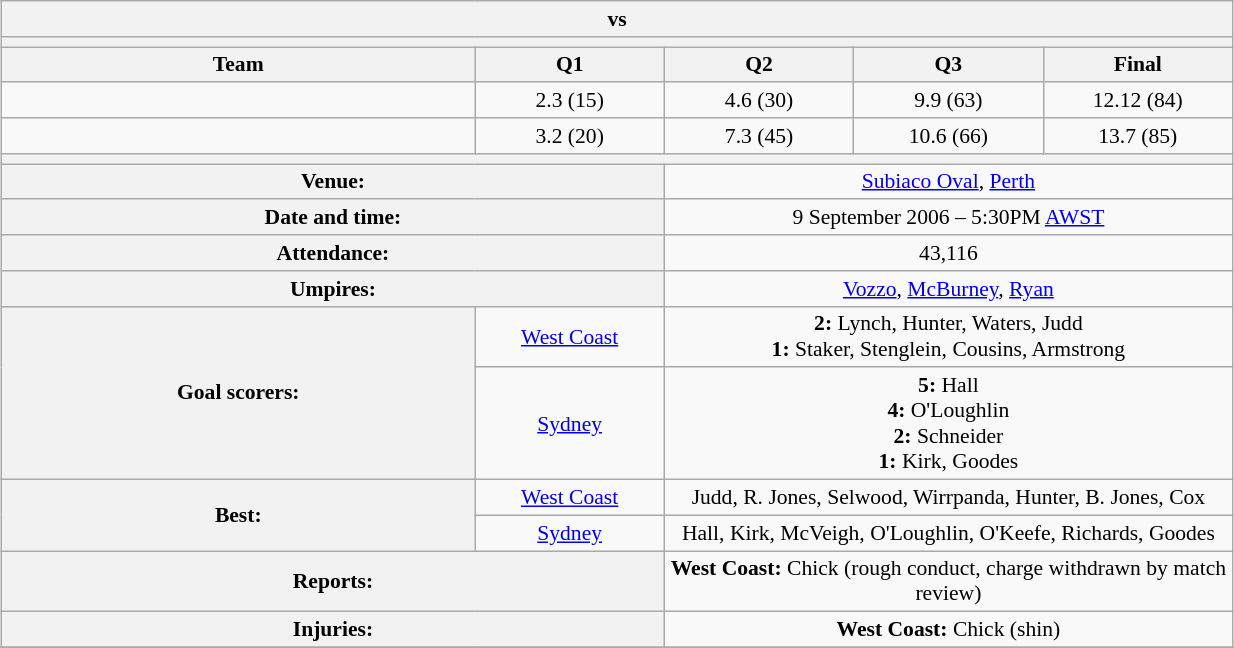<table class="wikitable" style="font-size:90%; text-align:center; width:65%; margin:1em auto;">
<tr>
<th colspan="5"> vs </th>
</tr>
<tr>
<th colspan="5"></th>
</tr>
<tr>
<th width=25%>Team</th>
<th width=10%>Q1</th>
<th width=10%>Q2</th>
<th width=10%>Q3</th>
<th width=10%>Final</th>
</tr>
<tr>
<td></td>
<td>2.3 (15)</td>
<td>4.6 (30)</td>
<td>9.9 (63)</td>
<td>12.12 (84)</td>
</tr>
<tr>
<td></td>
<td>3.2 (20)</td>
<td>7.3 (45)</td>
<td>10.6 (66)</td>
<td>13.7 (85)</td>
</tr>
<tr>
<th colspan="5"></th>
</tr>
<tr>
<th colspan="2">Venue:</th>
<td colspan="3"><a href='#'>Subiaco Oval</a>, <a href='#'>Perth</a></td>
</tr>
<tr>
<th colspan="2">Date and time:</th>
<td colspan="3">9 September 2006 – 5:30PM <a href='#'>AWST</a></td>
</tr>
<tr>
<th colspan="2">Attendance:</th>
<td colspan="3">43,116</td>
</tr>
<tr>
<th colspan="2">Umpires:</th>
<td colspan="3"><a href='#'>Vozzo</a>, <a href='#'>McBurney</a>, <a href='#'>Ryan</a></td>
</tr>
<tr>
<th rowspan="2">Goal scorers:</th>
<td><a href='#'>West Coast</a></td>
<td colspan="3"><strong>2:</strong> Lynch, Hunter, Waters, Judd<br><strong>1:</strong> Staker, Stenglein, Cousins, Armstrong</td>
</tr>
<tr>
<td><a href='#'>Sydney</a></td>
<td colspan="3"><strong>5:</strong> Hall<br><strong>4:</strong> O'Loughlin<br><strong>2:</strong> Schneider<br><strong>1:</strong> Kirk, Goodes</td>
</tr>
<tr>
<th rowspan="2">Best:</th>
<td><a href='#'>West Coast</a></td>
<td colspan="3">Judd, R. Jones, Selwood, Wirrpanda, Hunter, B. Jones, Cox</td>
</tr>
<tr>
<td><a href='#'>Sydney</a></td>
<td colspan="3">Hall, Kirk, McVeigh, O'Loughlin, O'Keefe, Richards, Goodes</td>
</tr>
<tr>
<th colspan="2">Reports:</th>
<td colspan="3"><strong>West Coast:</strong> Chick (rough conduct, charge withdrawn by match review)</td>
</tr>
<tr>
<th colspan="2">Injuries:</th>
<td colspan="3"><strong>West Coast:</strong> Chick (shin)</td>
</tr>
<tr>
</tr>
</table>
